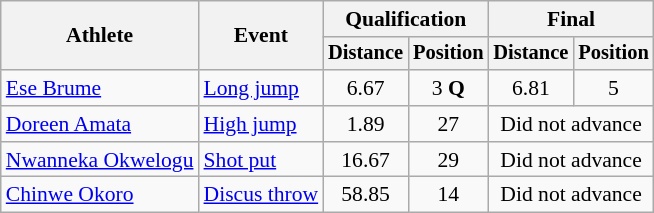<table class=wikitable style="font-size:90%">
<tr>
<th rowspan="2">Athlete</th>
<th rowspan="2">Event</th>
<th colspan="2">Qualification</th>
<th colspan="2">Final</th>
</tr>
<tr style="font-size:95%">
<th>Distance</th>
<th>Position</th>
<th>Distance</th>
<th>Position</th>
</tr>
<tr align=center>
<td align=left><a href='#'>Ese Brume</a></td>
<td align=left><a href='#'>Long jump</a></td>
<td>6.67</td>
<td>3 <strong>Q</strong></td>
<td>6.81</td>
<td>5</td>
</tr>
<tr align=center>
<td align=left><a href='#'>Doreen Amata</a></td>
<td align=left><a href='#'>High jump</a></td>
<td>1.89</td>
<td>27</td>
<td colspan=2>Did not advance</td>
</tr>
<tr align=center>
<td align=left><a href='#'>Nwanneka Okwelogu</a></td>
<td align=left><a href='#'>Shot put</a></td>
<td>16.67</td>
<td>29</td>
<td colspan=2>Did not advance</td>
</tr>
<tr align=center>
<td align=left><a href='#'>Chinwe Okoro</a></td>
<td align=left><a href='#'>Discus throw</a></td>
<td>58.85</td>
<td>14</td>
<td colspan=2>Did not advance</td>
</tr>
</table>
